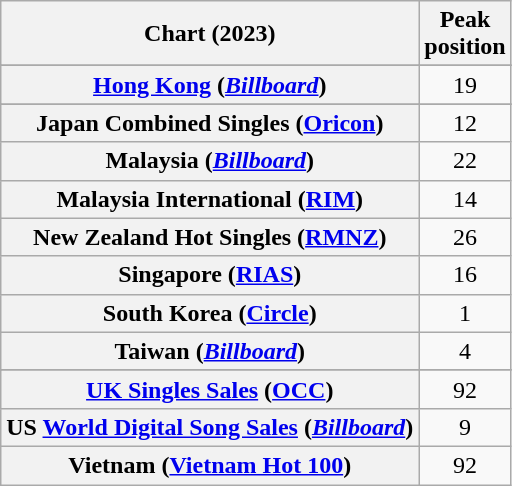<table class="wikitable sortable plainrowheaders" style="text-align:center">
<tr>
<th scope="col">Chart (2023)</th>
<th scope="col">Peak<br>position</th>
</tr>
<tr>
</tr>
<tr>
<th scope="row"><a href='#'>Hong Kong</a> (<em><a href='#'>Billboard</a></em>)</th>
<td>19</td>
</tr>
<tr>
</tr>
<tr>
<th scope="row">Japan Combined Singles (<a href='#'>Oricon</a>)</th>
<td>12</td>
</tr>
<tr>
<th scope="row">Malaysia (<em><a href='#'>Billboard</a></em>)</th>
<td>22</td>
</tr>
<tr>
<th scope="row">Malaysia International (<a href='#'>RIM</a>)</th>
<td>14</td>
</tr>
<tr>
<th scope="row">New Zealand Hot Singles (<a href='#'>RMNZ</a>)</th>
<td>26</td>
</tr>
<tr>
<th scope="row">Singapore (<a href='#'>RIAS</a>)</th>
<td>16</td>
</tr>
<tr>
<th scope="row">South Korea (<a href='#'>Circle</a>)</th>
<td>1</td>
</tr>
<tr>
<th scope="row">Taiwan (<em><a href='#'>Billboard</a></em>)</th>
<td>4</td>
</tr>
<tr>
</tr>
<tr>
<th scope="row"><a href='#'>UK Singles Sales</a> (<a href='#'>OCC</a>)</th>
<td>92</td>
</tr>
<tr>
<th scope="row">US <a href='#'>World Digital Song Sales</a> (<em><a href='#'>Billboard</a></em>)</th>
<td>9</td>
</tr>
<tr>
<th scope="row">Vietnam (<a href='#'>Vietnam Hot 100</a>)</th>
<td>92</td>
</tr>
</table>
